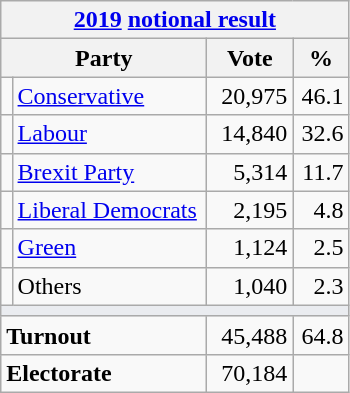<table class="wikitable">
<tr>
<th colspan="4"><a href='#'>2019</a> <a href='#'>notional result</a></th>
</tr>
<tr>
<th bgcolor="#DDDDFF" width="130px" colspan="2">Party</th>
<th bgcolor="#DDDDFF" width="50px">Vote</th>
<th bgcolor="#DDDDFF" width="30px">%</th>
</tr>
<tr>
<td></td>
<td><a href='#'>Conservative</a></td>
<td align=right>20,975</td>
<td align=right>46.1</td>
</tr>
<tr>
<td></td>
<td><a href='#'>Labour</a></td>
<td align=right>14,840</td>
<td align=right>32.6</td>
</tr>
<tr>
<td></td>
<td><a href='#'>Brexit Party</a></td>
<td align=right>5,314</td>
<td align=right>11.7</td>
</tr>
<tr>
<td></td>
<td><a href='#'>Liberal Democrats</a></td>
<td align=right>2,195</td>
<td align=right>4.8</td>
</tr>
<tr>
<td></td>
<td><a href='#'>Green</a></td>
<td align=right>1,124</td>
<td align=right>2.5</td>
</tr>
<tr>
<td></td>
<td>Others</td>
<td align=right>1,040</td>
<td align=right>2.3</td>
</tr>
<tr>
<td colspan="4" bgcolor="#EAECF0"></td>
</tr>
<tr>
<td colspan="2"><strong>Turnout</strong></td>
<td align=right>45,488</td>
<td align=right>64.8</td>
</tr>
<tr>
<td colspan="2"><strong>Electorate</strong></td>
<td align=right>70,184</td>
</tr>
</table>
